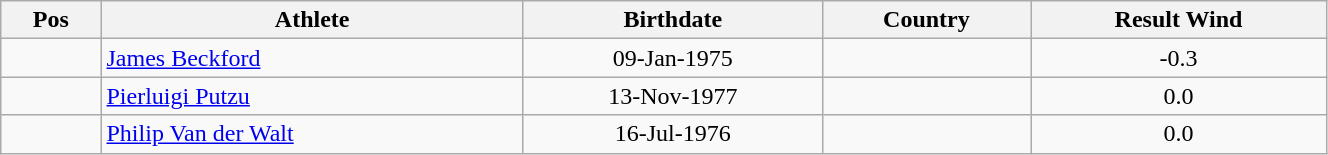<table class="wikitable"  style="text-align:center; width:70%;">
<tr>
<th>Pos</th>
<th>Athlete</th>
<th>Birthdate</th>
<th>Country</th>
<th>Result Wind</th>
</tr>
<tr>
<td align=center></td>
<td align=left><a href='#'>James Beckford</a></td>
<td>09-Jan-1975</td>
<td align=left></td>
<td> -0.3</td>
</tr>
<tr>
<td align=center></td>
<td align=left><a href='#'>Pierluigi Putzu</a></td>
<td>13-Nov-1977</td>
<td align=left></td>
<td> 0.0</td>
</tr>
<tr>
<td align=center></td>
<td align=left><a href='#'>Philip Van der Walt</a></td>
<td>16-Jul-1976</td>
<td align=left></td>
<td> 0.0</td>
</tr>
</table>
